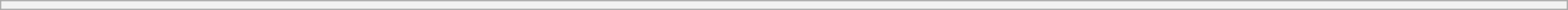<table class="wikitable" style="margin-bottom: -15px; font-size: 95%; width:100%">
<tr>
<th></th>
</tr>
</table>
